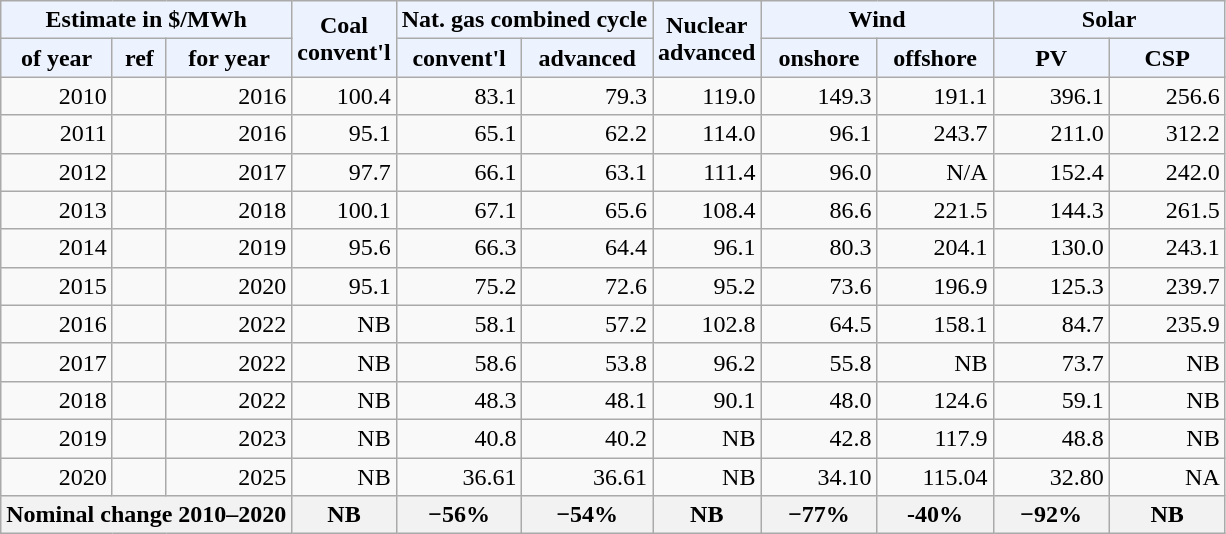<table class="wikitable" style="text-align:right; ">
<tr>
<th style="background:#edf3fe;" colspan=3>Estimate in $/MWh</th>
<th style="background:#edf3fe;" rowspan=2 data-sort-type="number">Coal<br>convent'l</th>
<th style="background:#edf3fe;" colspan=2>Nat. gas combined cycle</th>
<th style="background:#edf3fe;" rowspan=2>Nuclear<br>advanced</th>
<th style="background:#edf3fe;" colspan=2>Wind</th>
<th style="background:#edf3fe;" colspan=2>Solar</th>
</tr>
<tr>
<th style="background:#edf3fe;" data-sort-type="number">of year</th>
<th style="background:#edf3fe;">ref</th>
<th style="background:#edf3fe;" data-sort-type="number">for year</th>
<th style="background:#edf3fe;" data-sort-type="number">convent'l</th>
<th style="background:#edf3fe;" data-sort-type="number">advanced</th>
<th style="background:#edf3fe; width:70px;" data-sort-type="number">onshore</th>
<th style="background:#edf3fe; width:70px;" data-sort-type="number">offshore</th>
<th style="background:#edf3fe; width:70px;" data-sort-type="number">PV</th>
<th style="background:#edf3fe; width:70px;" data-sort-type="number">CSP</th>
</tr>
<tr>
<td>2010</td>
<td></td>
<td>2016</td>
<td>100.4</td>
<td>83.1</td>
<td>79.3</td>
<td>119.0</td>
<td>149.3</td>
<td>191.1</td>
<td>396.1</td>
<td>256.6</td>
</tr>
<tr>
<td>2011</td>
<td></td>
<td>2016</td>
<td>95.1</td>
<td>65.1</td>
<td>62.2</td>
<td>114.0</td>
<td>96.1</td>
<td>243.7</td>
<td>211.0</td>
<td>312.2</td>
</tr>
<tr>
<td>2012</td>
<td></td>
<td>2017</td>
<td>97.7</td>
<td>66.1</td>
<td>63.1</td>
<td>111.4</td>
<td>96.0</td>
<td>N/A</td>
<td>152.4</td>
<td>242.0</td>
</tr>
<tr>
<td>2013</td>
<td></td>
<td>2018</td>
<td>100.1</td>
<td>67.1</td>
<td>65.6</td>
<td>108.4</td>
<td>86.6</td>
<td>221.5</td>
<td>144.3</td>
<td>261.5</td>
</tr>
<tr>
<td>2014</td>
<td></td>
<td>2019</td>
<td>95.6</td>
<td>66.3</td>
<td>64.4</td>
<td>96.1</td>
<td>80.3</td>
<td>204.1</td>
<td>130.0</td>
<td>243.1</td>
</tr>
<tr>
<td>2015</td>
<td></td>
<td>2020</td>
<td>95.1</td>
<td>75.2</td>
<td>72.6</td>
<td>95.2</td>
<td>73.6</td>
<td>196.9</td>
<td>125.3</td>
<td>239.7</td>
</tr>
<tr>
<td>2016</td>
<td></td>
<td>2022</td>
<td>NB</td>
<td>58.1</td>
<td>57.2</td>
<td>102.8</td>
<td>64.5</td>
<td>158.1</td>
<td>84.7</td>
<td>235.9</td>
</tr>
<tr>
<td>2017</td>
<td></td>
<td>2022</td>
<td>NB</td>
<td>58.6</td>
<td>53.8</td>
<td>96.2</td>
<td>55.8</td>
<td>NB</td>
<td>73.7</td>
<td>NB</td>
</tr>
<tr>
<td>2018</td>
<td></td>
<td>2022</td>
<td>NB</td>
<td>48.3</td>
<td>48.1</td>
<td>90.1</td>
<td>48.0</td>
<td>124.6</td>
<td>59.1</td>
<td>NB</td>
</tr>
<tr>
<td>2019</td>
<td></td>
<td>2023</td>
<td>NB</td>
<td>40.8</td>
<td>40.2</td>
<td>NB</td>
<td>42.8</td>
<td>117.9</td>
<td>48.8</td>
<td>NB</td>
</tr>
<tr>
<td>2020</td>
<td></td>
<td>2025</td>
<td>NB</td>
<td>36.61</td>
<td>36.61</td>
<td>NB</td>
<td>34.10</td>
<td>115.04</td>
<td>32.80</td>
<td>NA</td>
</tr>
<tr>
<th colspan=3>Nominal change 2010–2020</th>
<th>NB</th>
<th>−56%</th>
<th>−54%</th>
<th>NB</th>
<th>−77%</th>
<th>-40%</th>
<th>−92%</th>
<th>NB</th>
</tr>
</table>
